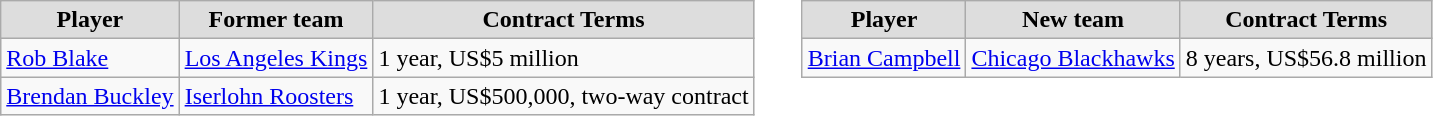<table cellspacing="13">
<tr>
<td valign="top"><br><table class="wikitable">
<tr align="center"  bgcolor="#dddddd">
<td><strong>Player</strong></td>
<td><strong>Former team</strong></td>
<td><strong>Contract Terms</strong></td>
</tr>
<tr>
<td><a href='#'>Rob Blake</a></td>
<td><a href='#'>Los Angeles Kings</a></td>
<td>1 year, US$5 million</td>
</tr>
<tr>
<td><a href='#'>Brendan Buckley</a></td>
<td><a href='#'>Iserlohn Roosters</a></td>
<td>1 year, US$500,000, two-way contract</td>
</tr>
</table>
</td>
<td valign="top"><br><table class="wikitable">
<tr align="center"  bgcolor="#dddddd">
<td><strong>Player</strong></td>
<td><strong>New team</strong></td>
<td><strong>Contract Terms</strong></td>
</tr>
<tr>
<td><a href='#'>Brian Campbell</a></td>
<td><a href='#'>Chicago Blackhawks</a></td>
<td>8 years, US$56.8 million</td>
</tr>
</table>
</td>
</tr>
</table>
